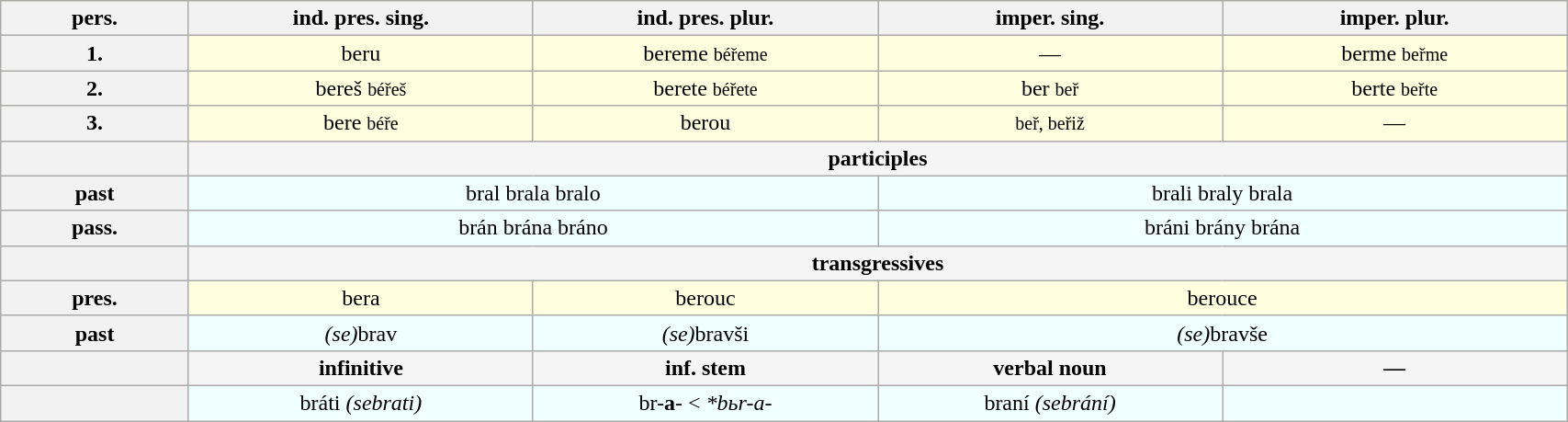<table class="wikitable" border="1" width=90% style="text-align:center; background:lightyellow">
<tr>
<th>pers.</th>
<th width=22%>ind. pres. sing.</th>
<th width=22%>ind. pres. plur.</th>
<th width=22%>imper. sing.</th>
<th width=22%>imper. plur.</th>
</tr>
<tr>
<th>1.</th>
<td>beru</td>
<td>bereme <small>béřeme</small></td>
<td>—</td>
<td>berme <small>beřme</small></td>
</tr>
<tr>
<th>2.</th>
<td>bereš <small>béřeš</small></td>
<td>berete <small>béřete</small></td>
<td>ber <small>beř</small></td>
<td>berte <small>beřte</small></td>
</tr>
<tr>
<th>3.</th>
<td>bere <small>béře</small></td>
<td>berou</td>
<td><small>beř, beřiž</small></td>
<td>—</td>
</tr>
<tr style="font-weight:bold; background:whitesmoke">
<th> </th>
<td colspan=4>participles</td>
</tr>
<tr style="background:azure">
<th>past</th>
<td colspan=2>bral brala bralo</td>
<td colspan=2>brali braly brala</td>
</tr>
<tr style="background:azure">
<th>pass.</th>
<td colspan=2>brán brána bráno</td>
<td colspan=2>bráni brány brána</td>
</tr>
<tr style="font-weight:bold; background:whitesmoke">
<th> </th>
<td colspan=4>transgressives</td>
</tr>
<tr>
<th>pres.</th>
<td>bera</td>
<td>berouc</td>
<td colspan=2>berouce</td>
</tr>
<tr style="background:azure">
<th>past</th>
<td><em>(se)</em>brav</td>
<td><em>(se)</em>bravši</td>
<td colspan=2><em>(se)</em>bravše</td>
</tr>
<tr style="font-weight:bold; background:whitesmoke">
<th> </th>
<td>infinitive</td>
<td>inf. stem</td>
<td>verbal noun</td>
<td>—</td>
</tr>
<tr style="background:azure">
<th> </th>
<td>bráti <em>(sebrati)</em></td>
<td>br-<strong>a</strong>- < <em>*bьr-a-</em></td>
<td>braní <em>(sebrání)</em></td>
<td></td>
</tr>
</table>
